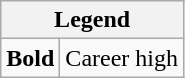<table class="wikitable mw-collapsible mw-collapsed">
<tr>
<th colspan="2">Legend</th>
</tr>
<tr>
<td><strong>Bold</strong></td>
<td>Career high</td>
</tr>
</table>
